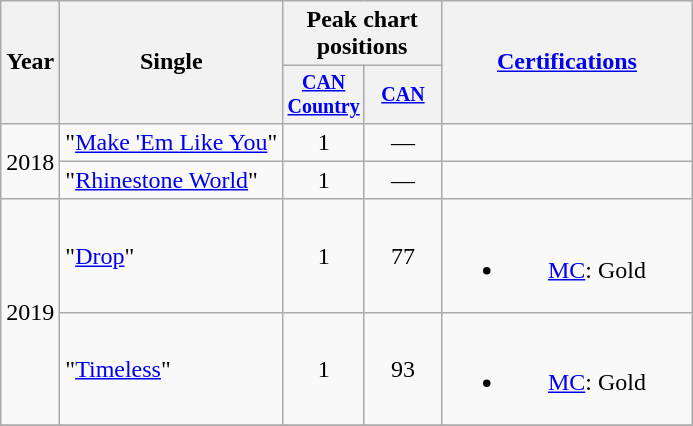<table class="wikitable" style="text-align:center;">
<tr>
<th rowspan="2">Year</th>
<th rowspan="2">Single</th>
<th colspan="2">Peak chart<br>positions</th>
<th rowspan="2" style="width:10em;"><a href='#'>Certifications</a></th>
</tr>
<tr style="font-size:smaller;">
<th width="45"><a href='#'>CAN Country</a><br></th>
<th width="45"><a href='#'>CAN</a><br></th>
</tr>
<tr>
<td rowspan="2">2018</td>
<td align="left">"<a href='#'>Make 'Em Like You</a>"</td>
<td>1</td>
<td>—</td>
<td></td>
</tr>
<tr>
<td align="left">"<a href='#'>Rhinestone World</a>"</td>
<td>1</td>
<td>—</td>
<td></td>
</tr>
<tr>
<td rowspan="2">2019</td>
<td align="left">"<a href='#'>Drop</a>"</td>
<td>1</td>
<td>77</td>
<td><br><ul><li><a href='#'>MC</a>: Gold</li></ul></td>
</tr>
<tr>
<td align="left">"<a href='#'>Timeless</a>"</td>
<td>1</td>
<td>93</td>
<td><br><ul><li><a href='#'>MC</a>: Gold</li></ul></td>
</tr>
<tr>
</tr>
</table>
